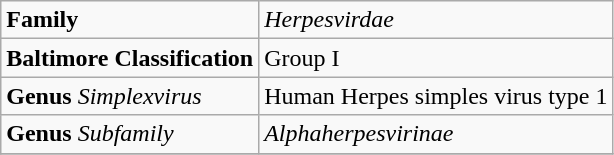<table class="wikitable">
<tr>
<td><strong>Family</strong></td>
<td><em>Herpesvirdae</em></td>
</tr>
<tr>
<td><strong>Baltimore Classification</strong></td>
<td>Group I</td>
</tr>
<tr>
<td><strong>Genus</strong> <em>Simplexvirus</em></td>
<td>Human Herpes simples virus type 1</td>
</tr>
<tr>
<td><strong> Genus</strong> <em>Subfamily</em></td>
<td><em>Alphaherpesvirinae</em></td>
</tr>
<tr>
</tr>
</table>
